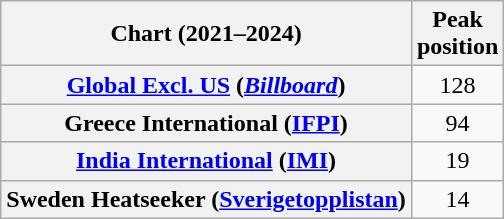<table class="wikitable sortable plainrowheaders" style="text-align:center">
<tr>
<th>Chart (2021–2024)</th>
<th>Peak<br>position</th>
</tr>
<tr>
<th scope="row"><a href='#'>Global Excl. US</a> (<em><a href='#'>Billboard</a></em>)</th>
<td>128</td>
</tr>
<tr>
<th scope="row">Greece International (<a href='#'>IFPI</a>)</th>
<td>94</td>
</tr>
<tr>
<th scope="row"><a href='#'>India International</a> (<a href='#'>IMI</a>)</th>
<td>19</td>
</tr>
<tr>
<th scope="row">Sweden Heatseeker (<a href='#'>Sverigetopplistan</a>)</th>
<td>14</td>
</tr>
</table>
